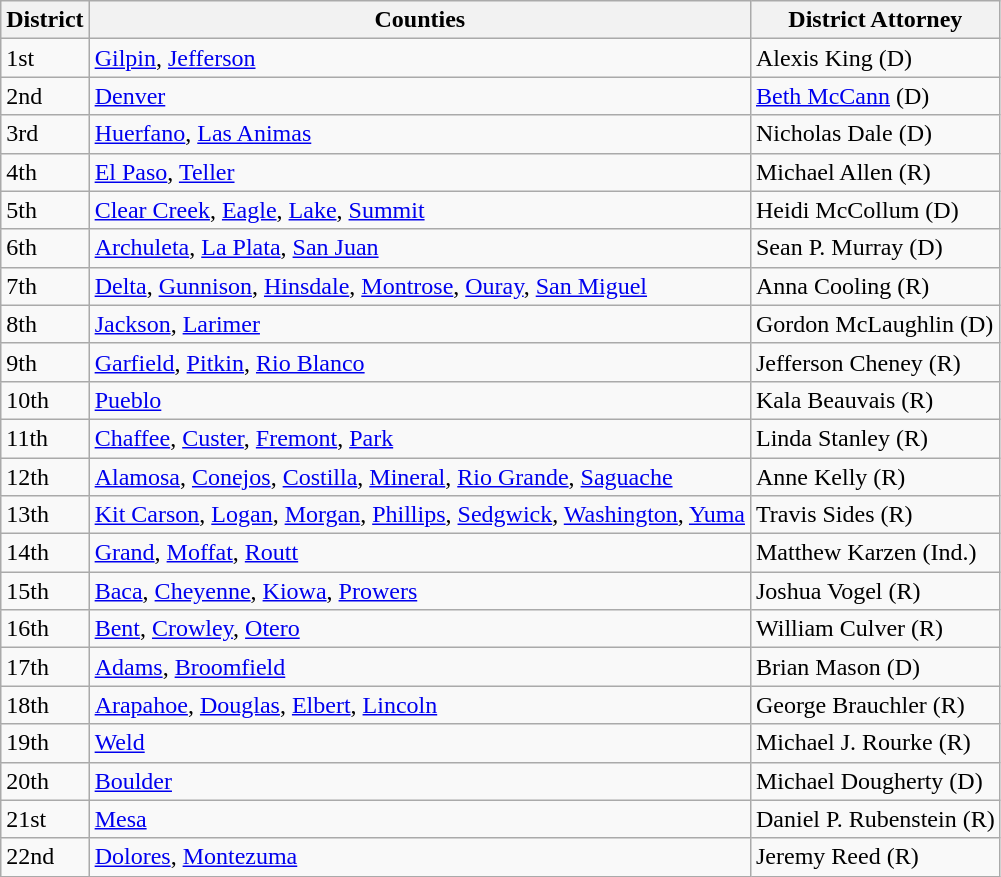<table class="wikitable">
<tr>
<th>District</th>
<th>Counties</th>
<th>District Attorney</th>
</tr>
<tr>
<td>1st</td>
<td><a href='#'>Gilpin</a>, <a href='#'>Jefferson</a></td>
<td>Alexis King (D)</td>
</tr>
<tr>
<td>2nd</td>
<td><a href='#'>Denver</a></td>
<td><a href='#'>Beth McCann</a> (D)</td>
</tr>
<tr>
<td>3rd</td>
<td><a href='#'>Huerfano</a>, <a href='#'>Las Animas</a></td>
<td>Nicholas Dale (D)</td>
</tr>
<tr>
<td>4th</td>
<td><a href='#'>El Paso</a>, <a href='#'>Teller</a></td>
<td>Michael Allen (R)</td>
</tr>
<tr>
<td>5th</td>
<td><a href='#'>Clear Creek</a>, <a href='#'>Eagle</a>, <a href='#'>Lake</a>, <a href='#'>Summit</a></td>
<td>Heidi McCollum (D)</td>
</tr>
<tr>
<td>6th</td>
<td><a href='#'>Archuleta</a>, <a href='#'>La Plata</a>, <a href='#'>San Juan</a></td>
<td>Sean P. Murray (D)</td>
</tr>
<tr>
<td>7th</td>
<td><a href='#'>Delta</a>, <a href='#'>Gunnison</a>, <a href='#'>Hinsdale</a>, <a href='#'>Montrose</a>, <a href='#'>Ouray</a>, <a href='#'>San Miguel</a></td>
<td>Anna Cooling (R)</td>
</tr>
<tr>
<td>8th</td>
<td><a href='#'>Jackson</a>, <a href='#'>Larimer</a></td>
<td>Gordon McLaughlin (D)</td>
</tr>
<tr>
<td>9th</td>
<td><a href='#'>Garfield</a>, <a href='#'>Pitkin</a>, <a href='#'>Rio Blanco</a></td>
<td>Jefferson Cheney (R)</td>
</tr>
<tr>
<td>10th</td>
<td><a href='#'>Pueblo</a></td>
<td>Kala Beauvais (R)</td>
</tr>
<tr>
<td>11th</td>
<td><a href='#'>Chaffee</a>, <a href='#'>Custer</a>, <a href='#'>Fremont</a>, <a href='#'>Park</a></td>
<td>Linda Stanley (R)</td>
</tr>
<tr>
<td>12th</td>
<td><a href='#'>Alamosa</a>, <a href='#'>Conejos</a>, <a href='#'>Costilla</a>, <a href='#'>Mineral</a>, <a href='#'>Rio Grande</a>, <a href='#'>Saguache</a></td>
<td>Anne Kelly (R)</td>
</tr>
<tr>
<td>13th</td>
<td><a href='#'>Kit Carson</a>, <a href='#'>Logan</a>, <a href='#'>Morgan</a>, <a href='#'>Phillips</a>, <a href='#'>Sedgwick</a>, <a href='#'>Washington</a>, <a href='#'>Yuma</a></td>
<td>Travis Sides (R)</td>
</tr>
<tr>
<td>14th</td>
<td><a href='#'>Grand</a>, <a href='#'>Moffat</a>, <a href='#'>Routt</a></td>
<td>Matthew Karzen (Ind.)</td>
</tr>
<tr>
<td>15th</td>
<td><a href='#'>Baca</a>, <a href='#'>Cheyenne</a>, <a href='#'>Kiowa</a>, <a href='#'>Prowers</a></td>
<td>Joshua Vogel (R)</td>
</tr>
<tr>
<td>16th</td>
<td><a href='#'>Bent</a>, <a href='#'>Crowley</a>, <a href='#'>Otero</a></td>
<td>William Culver (R)</td>
</tr>
<tr>
<td>17th</td>
<td><a href='#'>Adams</a>, <a href='#'>Broomfield</a></td>
<td>Brian Mason (D)</td>
</tr>
<tr>
<td>18th</td>
<td><a href='#'>Arapahoe</a>, <a href='#'>Douglas</a>, <a href='#'>Elbert</a>, <a href='#'>Lincoln</a></td>
<td>George Brauchler (R)</td>
</tr>
<tr>
<td>19th</td>
<td><a href='#'>Weld</a></td>
<td>Michael J. Rourke (R)</td>
</tr>
<tr>
<td>20th</td>
<td><a href='#'>Boulder</a></td>
<td>Michael Dougherty (D)</td>
</tr>
<tr>
<td>21st</td>
<td><a href='#'>Mesa</a></td>
<td>Daniel P. Rubenstein (R)</td>
</tr>
<tr>
<td>22nd</td>
<td><a href='#'>Dolores</a>, <a href='#'>Montezuma</a></td>
<td>Jeremy Reed (R)</td>
</tr>
</table>
